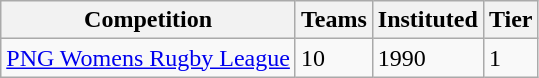<table class="wikitable">
<tr>
<th>Competition</th>
<th>Teams</th>
<th>Instituted</th>
<th>Tier</th>
</tr>
<tr>
<td><a href='#'>PNG Womens Rugby League</a></td>
<td>10</td>
<td>1990</td>
<td>1</td>
</tr>
</table>
